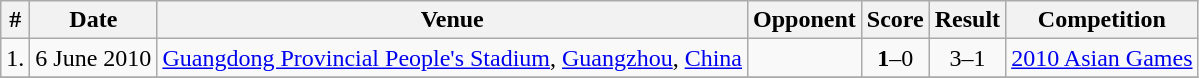<table class="wikitable collapsible collapsed">
<tr>
<th>#</th>
<th>Date</th>
<th>Venue</th>
<th>Opponent</th>
<th>Score</th>
<th>Result</th>
<th>Competition</th>
</tr>
<tr>
<td>1.</td>
<td>6 June 2010</td>
<td><a href='#'>Guangdong Provincial People's Stadium</a>, <a href='#'>Guangzhou</a>, <a href='#'>China</a></td>
<td></td>
<td align=center><strong>1</strong>–0</td>
<td align=center>3–1</td>
<td><a href='#'>2010 Asian Games</a></td>
</tr>
<tr>
</tr>
</table>
